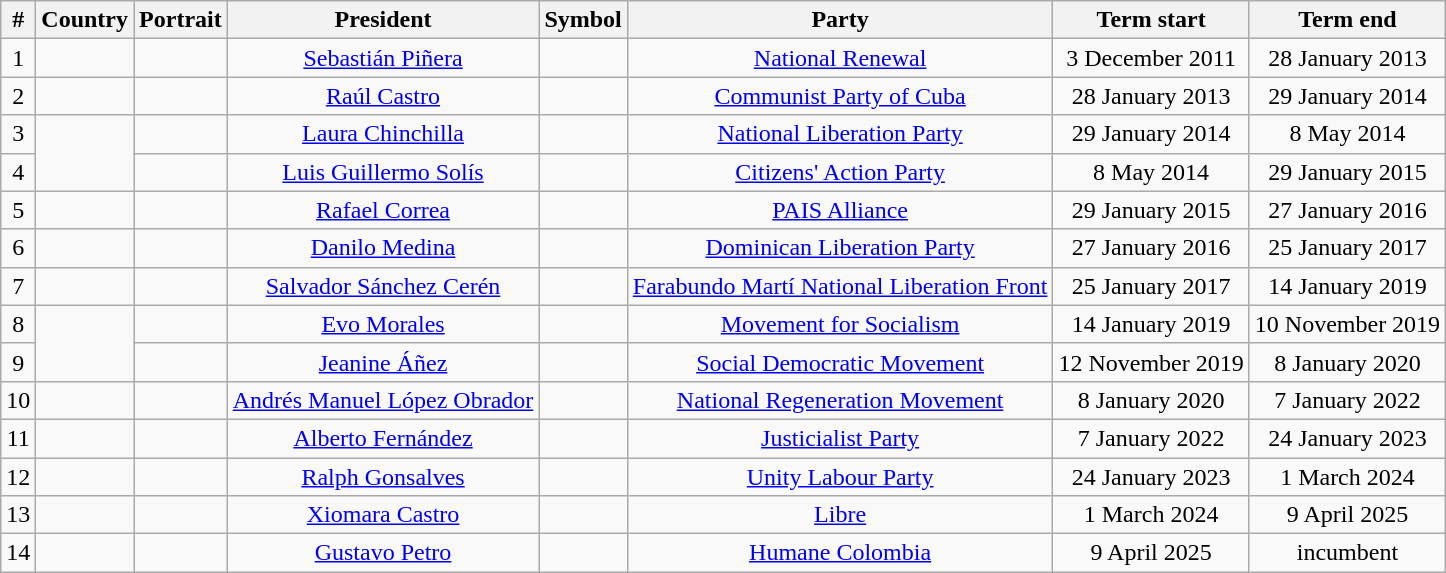<table class="wikitable" style="text-align:center">
<tr>
<th>#</th>
<th>Country</th>
<th>Portrait</th>
<th>President</th>
<th>Symbol</th>
<th>Party</th>
<th>Term start</th>
<th>Term end</th>
</tr>
<tr>
<td>1</td>
<td></td>
<td></td>
<td><a href='#'>Sebastián Piñera</a></td>
<td></td>
<td><a href='#'>National Renewal</a></td>
<td>3 December 2011</td>
<td>28 January 2013</td>
</tr>
<tr>
<td>2</td>
<td></td>
<td></td>
<td><a href='#'>Raúl Castro</a></td>
<td></td>
<td><a href='#'>Communist Party of Cuba</a></td>
<td>28 January 2013</td>
<td>29 January 2014</td>
</tr>
<tr>
<td>3</td>
<td rowspan=2></td>
<td></td>
<td><a href='#'>Laura Chinchilla</a></td>
<td></td>
<td><a href='#'>National Liberation Party</a></td>
<td>29 January 2014</td>
<td>8 May 2014</td>
</tr>
<tr>
<td>4</td>
<td></td>
<td><a href='#'>Luis Guillermo Solís</a></td>
<td></td>
<td><a href='#'>Citizens' Action Party</a></td>
<td>8 May 2014</td>
<td>29 January 2015</td>
</tr>
<tr>
<td>5</td>
<td></td>
<td></td>
<td><a href='#'>Rafael Correa</a></td>
<td></td>
<td><a href='#'>PAIS Alliance</a></td>
<td>29 January 2015</td>
<td>27 January 2016</td>
</tr>
<tr>
<td>6</td>
<td></td>
<td></td>
<td><a href='#'>Danilo Medina</a></td>
<td></td>
<td><a href='#'>Dominican Liberation Party</a></td>
<td>27 January 2016</td>
<td>25 January 2017</td>
</tr>
<tr>
<td>7</td>
<td></td>
<td></td>
<td><a href='#'>Salvador Sánchez Cerén</a></td>
<td></td>
<td><a href='#'>Farabundo Martí National Liberation Front</a></td>
<td>25 January 2017</td>
<td>14 January 2019</td>
</tr>
<tr>
<td>8</td>
<td rowspan=2></td>
<td></td>
<td><a href='#'>Evo Morales</a></td>
<td></td>
<td><a href='#'>Movement for Socialism</a></td>
<td>14 January 2019</td>
<td>10 November 2019</td>
</tr>
<tr>
<td>9</td>
<td></td>
<td><a href='#'>Jeanine Áñez</a></td>
<td></td>
<td><a href='#'>Social Democratic Movement</a></td>
<td>12 November 2019</td>
<td>8 January 2020</td>
</tr>
<tr>
<td>10</td>
<td></td>
<td></td>
<td><a href='#'>Andrés Manuel López Obrador</a></td>
<td></td>
<td><a href='#'>National Regeneration Movement</a></td>
<td>8 January 2020</td>
<td>7 January 2022</td>
</tr>
<tr>
<td>11</td>
<td></td>
<td></td>
<td><a href='#'>Alberto Fernández</a></td>
<td></td>
<td><a href='#'>Justicialist Party</a></td>
<td>7 January 2022</td>
<td>24 January 2023</td>
</tr>
<tr>
<td>12</td>
<td></td>
<td></td>
<td><a href='#'>Ralph Gonsalves</a></td>
<td></td>
<td><a href='#'>Unity Labour Party</a></td>
<td>24 January 2023</td>
<td>1 March 2024</td>
</tr>
<tr>
<td>13</td>
<td></td>
<td></td>
<td><a href='#'>Xiomara Castro</a></td>
<td></td>
<td><a href='#'>Libre</a></td>
<td>1 March 2024</td>
<td>9 April 2025</td>
</tr>
<tr>
<td>14</td>
<td></td>
<td></td>
<td><a href='#'>Gustavo Petro</a></td>
<td></td>
<td><a href='#'>Humane Colombia</a></td>
<td>9 April 2025</td>
<td>incumbent</td>
</tr>
</table>
